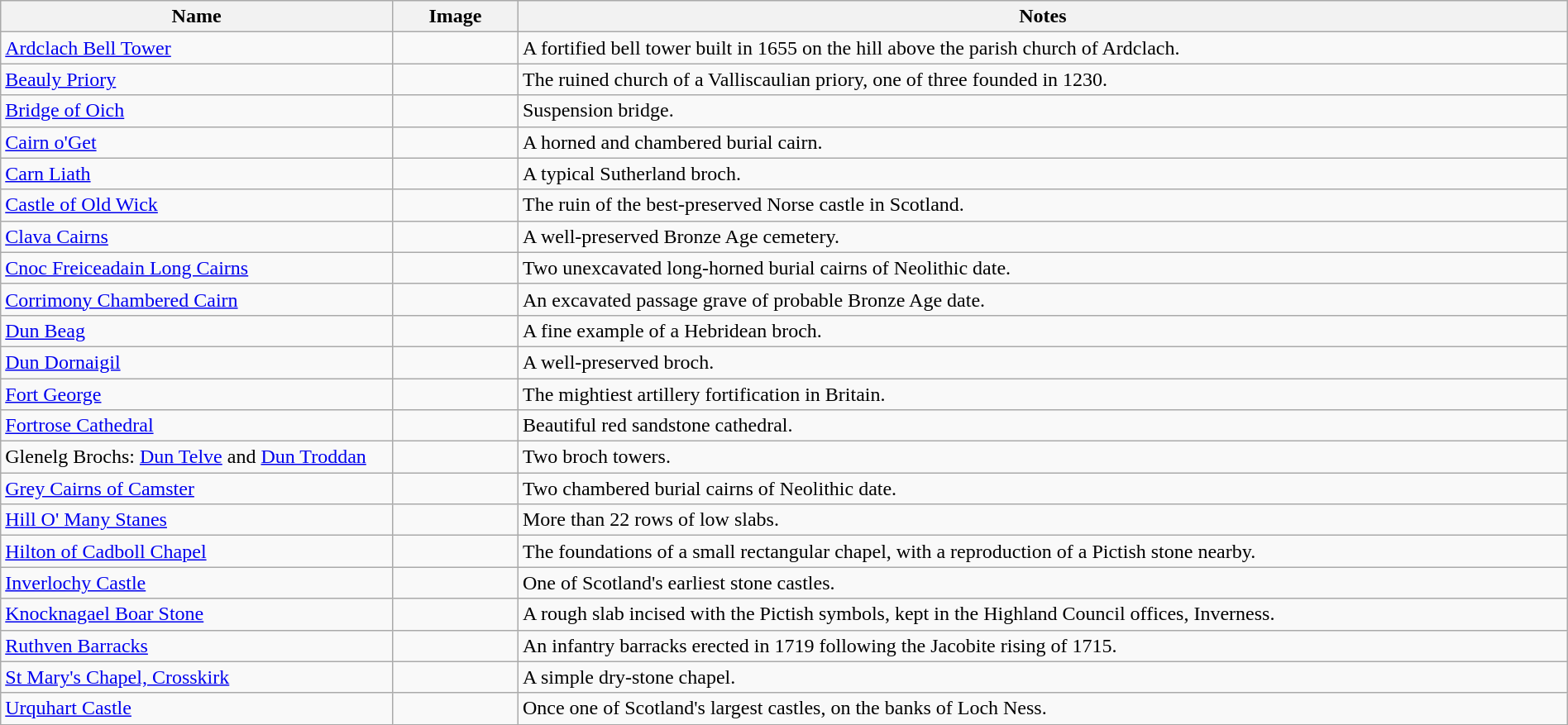<table class="wikitable" width="100%">
<tr>
<th width="25%">Name<br></th>
<th width="94px">Image</th>
<th>Notes</th>
</tr>
<tr>
<td><a href='#'>Ardclach Bell Tower</a></td>
<td></td>
<td>A fortified bell tower built in 1655 on the hill above the parish church of Ardclach.</td>
</tr>
<tr>
<td><a href='#'>Beauly Priory</a></td>
<td></td>
<td>The ruined church of a Valliscaulian priory, one of three founded in 1230.</td>
</tr>
<tr>
<td><a href='#'>Bridge of Oich</a></td>
<td></td>
<td>Suspension bridge.</td>
</tr>
<tr>
<td><a href='#'>Cairn o'Get</a></td>
<td></td>
<td>A horned and chambered burial cairn.</td>
</tr>
<tr>
<td><a href='#'>Carn Liath</a></td>
<td></td>
<td>A typical Sutherland broch.</td>
</tr>
<tr>
<td><a href='#'>Castle of Old Wick</a></td>
<td></td>
<td>The ruin of the best-preserved Norse castle in Scotland.</td>
</tr>
<tr>
<td><a href='#'>Clava Cairns</a></td>
<td></td>
<td>A well-preserved Bronze Age cemetery.</td>
</tr>
<tr>
<td><a href='#'>Cnoc Freiceadain Long Cairns</a></td>
<td></td>
<td>Two unexcavated long-horned burial cairns of Neolithic date.</td>
</tr>
<tr>
<td><a href='#'>Corrimony Chambered Cairn</a></td>
<td></td>
<td>An excavated passage grave of probable Bronze Age date.</td>
</tr>
<tr>
<td><a href='#'>Dun Beag</a></td>
<td></td>
<td>A fine example of a Hebridean broch.</td>
</tr>
<tr>
<td><a href='#'>Dun Dornaigil</a></td>
<td></td>
<td>A well-preserved broch.</td>
</tr>
<tr>
<td><a href='#'>Fort George</a></td>
<td></td>
<td>The mightiest artillery fortification in Britain.</td>
</tr>
<tr>
<td><a href='#'>Fortrose Cathedral</a></td>
<td></td>
<td>Beautiful red sandstone cathedral.</td>
</tr>
<tr>
<td>Glenelg Brochs: <a href='#'>Dun Telve</a> and <a href='#'>Dun Troddan</a></td>
<td></td>
<td>Two broch towers.</td>
</tr>
<tr>
<td><a href='#'>Grey Cairns of Camster</a></td>
<td></td>
<td>Two chambered burial cairns of Neolithic date.</td>
</tr>
<tr>
<td><a href='#'>Hill O' Many Stanes</a></td>
<td></td>
<td>More than 22 rows of low slabs.</td>
</tr>
<tr>
<td><a href='#'>Hilton of Cadboll Chapel</a></td>
<td></td>
<td>The foundations of a small rectangular chapel, with a reproduction of a Pictish stone nearby.</td>
</tr>
<tr>
<td><a href='#'>Inverlochy Castle</a></td>
<td></td>
<td>One of Scotland's earliest stone castles.</td>
</tr>
<tr>
<td><a href='#'>Knocknagael Boar Stone</a></td>
<td></td>
<td>A rough slab incised with the Pictish symbols, kept in the Highland Council offices, Inverness.</td>
</tr>
<tr>
<td><a href='#'>Ruthven Barracks</a></td>
<td></td>
<td>An infantry barracks erected in 1719 following the Jacobite rising of 1715.</td>
</tr>
<tr>
<td><a href='#'>St Mary's Chapel, Crosskirk</a></td>
<td></td>
<td>A simple dry-stone chapel.</td>
</tr>
<tr>
<td><a href='#'>Urquhart Castle</a></td>
<td></td>
<td>Once one of Scotland's largest castles, on the banks of Loch Ness.</td>
</tr>
</table>
